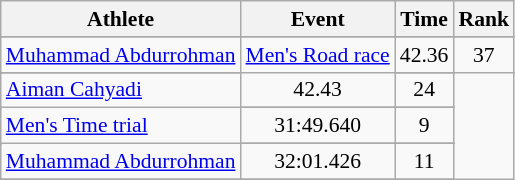<table class=wikitable style=font-size:90%;text-align:center>
<tr>
<th>Athlete</th>
<th>Event</th>
<th>Time</th>
<th>Rank</th>
</tr>
<tr>
</tr>
<tr style="text-align:center">
<td style="text-align:left"><a href='#'>Muhammad Abdurrohman</a></td>
<td style="text-align:left" rowspan="2"><a href='#'>Men's Road race</a></td>
<td>42.36</td>
<td>37</td>
</tr>
<tr>
</tr>
<tr style="text-align:center">
<td style="text-align:left" rowspan="2"><a href='#'>Aiman Cahyadi</a></td>
<td>42.43</td>
<td>24</td>
</tr>
<tr>
</tr>
<tr style="text-align:center">
<td style="text-align:left" rowspan="2"><a href='#'>Men's Time trial</a></td>
<td>31:49.640</td>
<td>9</td>
</tr>
<tr>
</tr>
<tr style="text-align:center">
<td style="text-align:left"><a href='#'>Muhammad Abdurrohman</a></td>
<td>32:01.426</td>
<td>11</td>
</tr>
<tr>
</tr>
</table>
